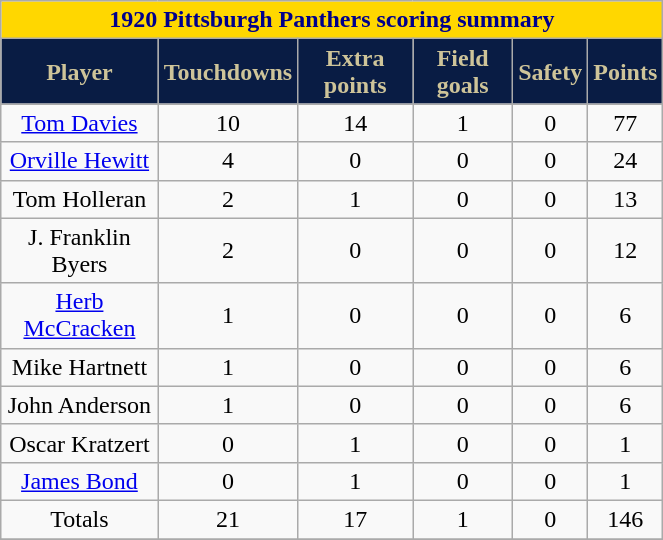<table class="wikitable" width="35%">
<tr>
<th colspan="10" style="background:gold; color:darkblue; text-align: center;"><strong>1920 Pittsburgh Panthers scoring summary</strong></th>
</tr>
<tr align="center"  style="background:#091C44;color:#CEC499;">
<td><strong>Player</strong></td>
<td><strong>Touchdowns</strong></td>
<td><strong>Extra points</strong></td>
<td><strong>Field goals</strong></td>
<td><strong>Safety</strong></td>
<td><strong>Points</strong></td>
</tr>
<tr align="center" bgcolor="">
<td><a href='#'>Tom Davies</a></td>
<td>10</td>
<td>14</td>
<td>1</td>
<td>0</td>
<td>77</td>
</tr>
<tr align="center" bgcolor="">
<td><a href='#'>Orville Hewitt</a></td>
<td>4</td>
<td>0</td>
<td>0</td>
<td>0</td>
<td>24</td>
</tr>
<tr align="center" bgcolor="">
<td>Tom Holleran</td>
<td>2</td>
<td>1</td>
<td>0</td>
<td>0</td>
<td>13</td>
</tr>
<tr align="center" bgcolor="">
<td>J. Franklin Byers</td>
<td>2</td>
<td>0</td>
<td>0</td>
<td>0</td>
<td>12</td>
</tr>
<tr align="center" bgcolor="">
<td><a href='#'>Herb McCracken</a></td>
<td>1</td>
<td>0</td>
<td>0</td>
<td>0</td>
<td>6</td>
</tr>
<tr align="center" bgcolor="">
<td>Mike Hartnett</td>
<td>1</td>
<td>0</td>
<td>0</td>
<td>0</td>
<td>6</td>
</tr>
<tr align="center" bgcolor="">
<td>John Anderson</td>
<td>1</td>
<td>0</td>
<td>0</td>
<td>0</td>
<td>6</td>
</tr>
<tr align="center" bgcolor="">
<td>Oscar Kratzert</td>
<td>0</td>
<td>1</td>
<td>0</td>
<td>0</td>
<td>1</td>
</tr>
<tr align="center" bgcolor="">
<td><a href='#'>James Bond</a></td>
<td>0</td>
<td>1</td>
<td>0</td>
<td>0</td>
<td>1</td>
</tr>
<tr align="center" bgcolor="">
<td>Totals</td>
<td>21</td>
<td>17</td>
<td>1</td>
<td>0</td>
<td>146</td>
</tr>
<tr align="center" bgcolor="">
</tr>
</table>
